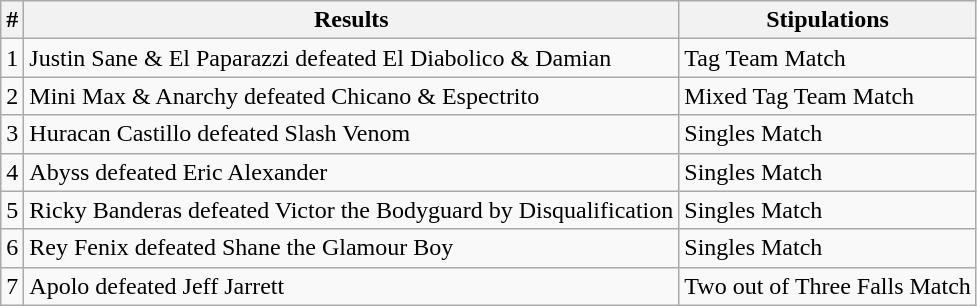<table class="wikitable">
<tr>
<th>#</th>
<th>Results</th>
<th>Stipulations</th>
</tr>
<tr>
<td>1</td>
<td>Justin Sane & El Paparazzi defeated El Diabolico & Damian</td>
<td>Tag Team Match</td>
</tr>
<tr>
<td>2</td>
<td>Mini Max & Anarchy defeated Chicano & Espectrito</td>
<td>Mixed Tag Team Match</td>
</tr>
<tr>
<td>3</td>
<td>Huracan Castillo defeated Slash Venom</td>
<td>Singles Match</td>
</tr>
<tr>
<td>4</td>
<td>Abyss defeated Eric Alexander</td>
<td>Singles Match</td>
</tr>
<tr>
<td>5</td>
<td>Ricky Banderas defeated Victor the Bodyguard by Disqualification</td>
<td>Singles Match</td>
</tr>
<tr>
<td>6</td>
<td>Rey Fenix defeated Shane the Glamour Boy</td>
<td>Singles Match</td>
</tr>
<tr>
<td>7</td>
<td>Apolo defeated Jeff Jarrett</td>
<td>Two out of Three Falls Match</td>
</tr>
</table>
